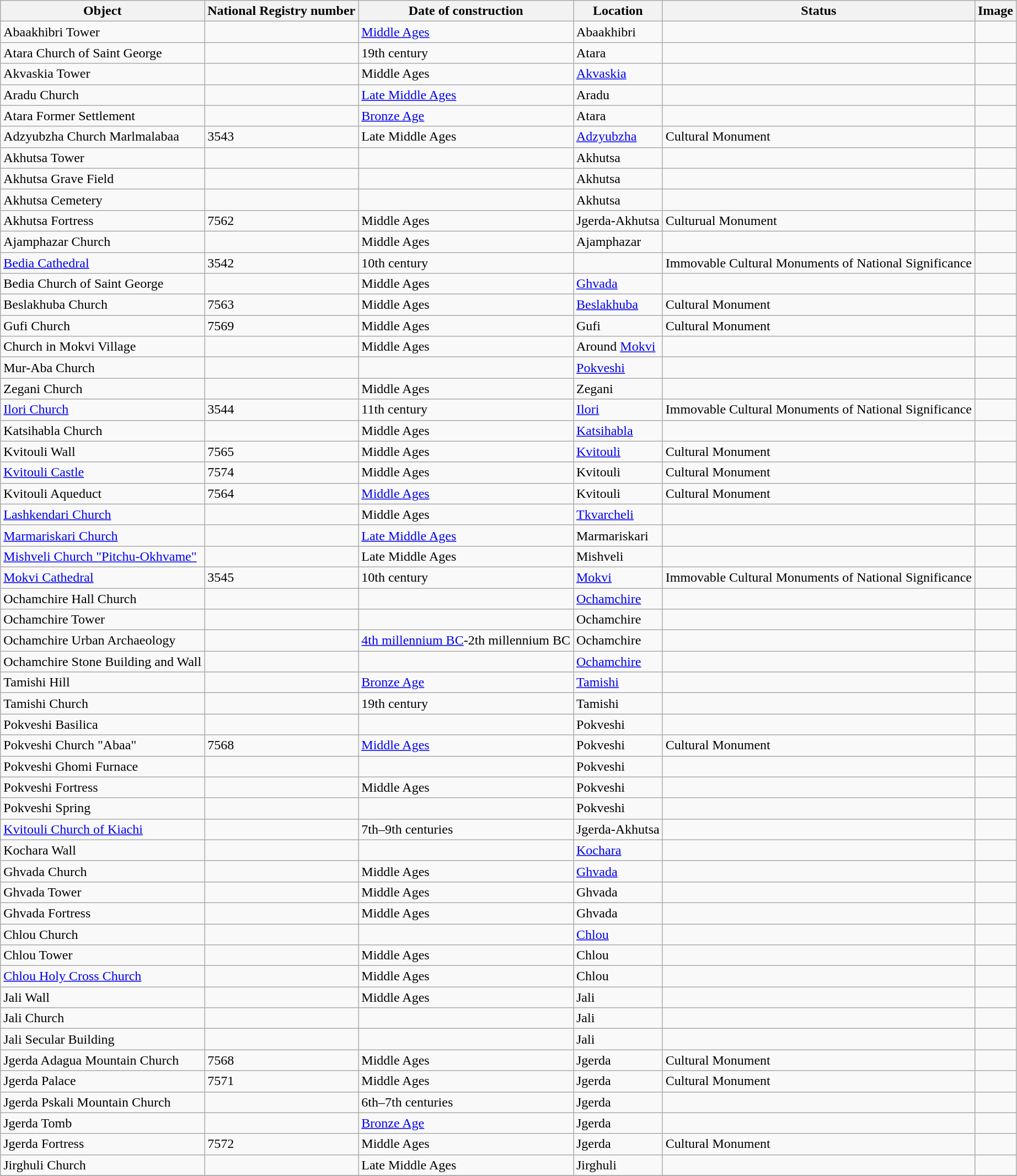<table class="wikitable sortable">
<tr>
<th>Object</th>
<th>National Registry number</th>
<th>Date of construction</th>
<th>Location</th>
<th>Status</th>
<th class=unsortable>Image</th>
</tr>
<tr>
<td>Abaakhibri Tower</td>
<td></td>
<td><a href='#'>Middle Ages</a></td>
<td>Abaakhibri</td>
<td></td>
<td></td>
</tr>
<tr>
<td>Atara Church of Saint George</td>
<td></td>
<td>19th century</td>
<td>Atara</td>
<td></td>
<td></td>
</tr>
<tr>
<td>Akvaskia Tower</td>
<td></td>
<td>Middle Ages</td>
<td><a href='#'>Akvaskia</a></td>
<td></td>
<td></td>
</tr>
<tr>
<td>Aradu Church</td>
<td></td>
<td><a href='#'>Late Middle Ages</a></td>
<td>Aradu</td>
<td></td>
<td></td>
</tr>
<tr>
<td>Atara Former Settlement</td>
<td></td>
<td><a href='#'>Bronze Age</a></td>
<td>Atara</td>
<td></td>
<td></td>
</tr>
<tr>
<td>Adzyubzha Church Marlmalabaa</td>
<td>3543</td>
<td>Late Middle Ages</td>
<td><a href='#'>Adzyubzha</a></td>
<td>Cultural Monument</td>
<td></td>
</tr>
<tr>
<td>Akhutsa Tower</td>
<td></td>
<td></td>
<td>Akhutsa</td>
<td></td>
<td></td>
</tr>
<tr>
<td>Akhutsa Grave Field</td>
<td></td>
<td></td>
<td>Akhutsa</td>
<td></td>
<td></td>
</tr>
<tr>
<td>Akhutsa Cemetery</td>
<td></td>
<td></td>
<td>Akhutsa</td>
<td></td>
<td></td>
</tr>
<tr>
<td>Akhutsa Fortress</td>
<td>7562</td>
<td>Middle Ages</td>
<td>Jgerda-Akhutsa</td>
<td>Culturual Monument</td>
<td></td>
</tr>
<tr>
<td>Ajamphazar Church</td>
<td></td>
<td>Middle Ages</td>
<td>Ajamphazar</td>
<td></td>
<td></td>
</tr>
<tr>
<td><a href='#'>Bedia Cathedral</a></td>
<td>3542</td>
<td>10th century</td>
<td></td>
<td>Immovable Cultural Monuments of National Significance</td>
<td></td>
</tr>
<tr>
<td>Bedia Church of Saint George</td>
<td></td>
<td>Middle Ages</td>
<td><a href='#'>Ghvada</a></td>
<td></td>
<td></td>
</tr>
<tr>
<td>Beslakhuba Church</td>
<td>7563</td>
<td>Middle Ages</td>
<td><a href='#'>Beslakhuba</a></td>
<td>Cultural Monument</td>
<td></td>
</tr>
<tr>
<td>Gufi Church</td>
<td>7569</td>
<td>Middle Ages</td>
<td>Gufi</td>
<td>Cultural Monument</td>
<td></td>
</tr>
<tr>
<td>Church in Mokvi Village</td>
<td></td>
<td>Middle Ages</td>
<td>Around <a href='#'>Mokvi</a></td>
<td></td>
<td></td>
</tr>
<tr>
<td>Mur-Aba Church</td>
<td></td>
<td></td>
<td><a href='#'>Pokveshi</a></td>
<td></td>
<td></td>
</tr>
<tr>
<td>Zegani Church</td>
<td></td>
<td>Middle Ages</td>
<td>Zegani</td>
<td></td>
<td></td>
</tr>
<tr>
<td><a href='#'>Ilori Church</a></td>
<td>3544</td>
<td>11th century</td>
<td><a href='#'>Ilori</a></td>
<td>Immovable Cultural Monuments of National Significance</td>
<td></td>
</tr>
<tr>
<td>Katsihabla Church</td>
<td></td>
<td>Middle Ages</td>
<td><a href='#'>Katsihabla</a></td>
<td></td>
<td></td>
</tr>
<tr>
<td>Kvitouli Wall</td>
<td>7565</td>
<td>Middle Ages</td>
<td><a href='#'>Kvitouli</a></td>
<td>Cultural Monument</td>
<td></td>
</tr>
<tr>
<td><a href='#'>Kvitouli Castle</a></td>
<td>7574</td>
<td>Middle Ages</td>
<td>Kvitouli</td>
<td>Cultural Monument</td>
<td></td>
</tr>
<tr>
<td>Kvitouli Aqueduct</td>
<td>7564</td>
<td><a href='#'>Middle Ages</a></td>
<td>Kvitouli</td>
<td>Cultural Monument</td>
<td></td>
</tr>
<tr>
<td><a href='#'>Lashkendari Church</a></td>
<td></td>
<td>Middle Ages</td>
<td><a href='#'>Tkvarcheli</a></td>
<td></td>
<td></td>
</tr>
<tr>
<td><a href='#'>Marmariskari Church</a></td>
<td></td>
<td><a href='#'>Late Middle Ages</a></td>
<td>Marmariskari</td>
<td></td>
<td></td>
</tr>
<tr>
<td><a href='#'>Mishveli Church "Pitchu-Okhvame"</a></td>
<td></td>
<td>Late Middle Ages</td>
<td>Mishveli</td>
<td></td>
<td></td>
</tr>
<tr>
<td><a href='#'>Mokvi Cathedral</a></td>
<td>3545</td>
<td>10th century</td>
<td><a href='#'>Mokvi</a></td>
<td>Immovable Cultural Monuments of National Significance</td>
<td></td>
</tr>
<tr>
<td>Ochamchire Hall Church</td>
<td></td>
<td></td>
<td><a href='#'>Ochamchire</a></td>
<td></td>
<td></td>
</tr>
<tr>
<td>Ochamchire Tower</td>
<td></td>
<td></td>
<td>Ochamchire</td>
<td></td>
<td></td>
</tr>
<tr>
<td>Ochamchire Urban Archaeology</td>
<td></td>
<td><a href='#'>4th millennium BC</a>-2th millennium BC</td>
<td>Ochamchire</td>
<td></td>
<td></td>
</tr>
<tr>
<td>Ochamchire Stone Building and Wall</td>
<td></td>
<td></td>
<td><a href='#'>Ochamchire</a></td>
<td></td>
<td></td>
</tr>
<tr>
<td>Tamishi Hill</td>
<td></td>
<td><a href='#'>Bronze Age</a></td>
<td><a href='#'>Tamishi</a></td>
<td></td>
<td></td>
</tr>
<tr>
<td>Tamishi Church</td>
<td></td>
<td>19th century</td>
<td>Tamishi</td>
<td></td>
<td></td>
</tr>
<tr>
<td>Pokveshi Basilica</td>
<td></td>
<td></td>
<td>Pokveshi</td>
<td></td>
<td></td>
</tr>
<tr>
<td>Pokveshi Church "Abaa"</td>
<td>7568</td>
<td><a href='#'>Middle Ages</a></td>
<td>Pokveshi</td>
<td>Cultural Monument</td>
<td></td>
</tr>
<tr>
<td>Pokveshi Ghomi Furnace</td>
<td></td>
<td></td>
<td>Pokveshi</td>
<td></td>
<td></td>
</tr>
<tr>
<td>Pokveshi Fortress</td>
<td></td>
<td>Middle Ages</td>
<td>Pokveshi</td>
<td></td>
<td></td>
</tr>
<tr>
<td>Pokveshi Spring</td>
<td></td>
<td></td>
<td>Pokveshi</td>
<td></td>
<td></td>
</tr>
<tr>
<td><a href='#'>Kvitouli Church of Kiachi</a></td>
<td></td>
<td>7th–9th centuries</td>
<td>Jgerda-Akhutsa</td>
<td></td>
<td></td>
</tr>
<tr>
<td>Kochara Wall</td>
<td></td>
<td></td>
<td><a href='#'>Kochara</a></td>
<td></td>
<td></td>
</tr>
<tr>
<td>Ghvada Church</td>
<td></td>
<td>Middle Ages</td>
<td><a href='#'>Ghvada</a></td>
<td></td>
<td></td>
</tr>
<tr>
<td>Ghvada Tower</td>
<td></td>
<td>Middle Ages</td>
<td>Ghvada</td>
<td></td>
<td></td>
</tr>
<tr>
<td>Ghvada Fortress</td>
<td></td>
<td>Middle Ages</td>
<td>Ghvada</td>
<td></td>
<td></td>
</tr>
<tr>
<td>Chlou Church</td>
<td></td>
<td></td>
<td><a href='#'>Chlou</a></td>
<td></td>
<td></td>
</tr>
<tr>
<td>Chlou Tower</td>
<td></td>
<td>Middle Ages</td>
<td>Chlou</td>
<td></td>
<td></td>
</tr>
<tr>
<td><a href='#'>Chlou Holy Cross Church</a></td>
<td></td>
<td>Middle Ages</td>
<td>Chlou</td>
<td></td>
<td></td>
</tr>
<tr>
<td>Jali Wall</td>
<td></td>
<td>Middle Ages</td>
<td>Jali</td>
<td></td>
<td></td>
</tr>
<tr>
<td>Jali Church</td>
<td></td>
<td></td>
<td>Jali</td>
<td></td>
<td></td>
</tr>
<tr>
<td>Jali Secular Building</td>
<td></td>
<td></td>
<td>Jali</td>
<td></td>
<td></td>
</tr>
<tr>
<td>Jgerda Adagua Mountain Church</td>
<td>7568</td>
<td>Middle Ages</td>
<td>Jgerda</td>
<td>Cultural Monument</td>
<td></td>
</tr>
<tr>
<td>Jgerda Palace</td>
<td>7571</td>
<td>Middle Ages</td>
<td>Jgerda</td>
<td>Cultural Monument</td>
<td></td>
</tr>
<tr>
<td>Jgerda Pskali Mountain Church</td>
<td></td>
<td>6th–7th centuries</td>
<td>Jgerda</td>
<td></td>
<td></td>
</tr>
<tr>
<td>Jgerda Tomb</td>
<td></td>
<td><a href='#'>Bronze Age</a></td>
<td>Jgerda</td>
<td></td>
<td></td>
</tr>
<tr>
<td>Jgerda Fortress</td>
<td>7572</td>
<td>Middle Ages</td>
<td>Jgerda</td>
<td>Cultural Monument</td>
<td></td>
</tr>
<tr>
<td>Jirghuli Church</td>
<td></td>
<td>Late Middle Ages</td>
<td>Jirghuli</td>
<td></td>
<td></td>
</tr>
<tr>
</tr>
</table>
